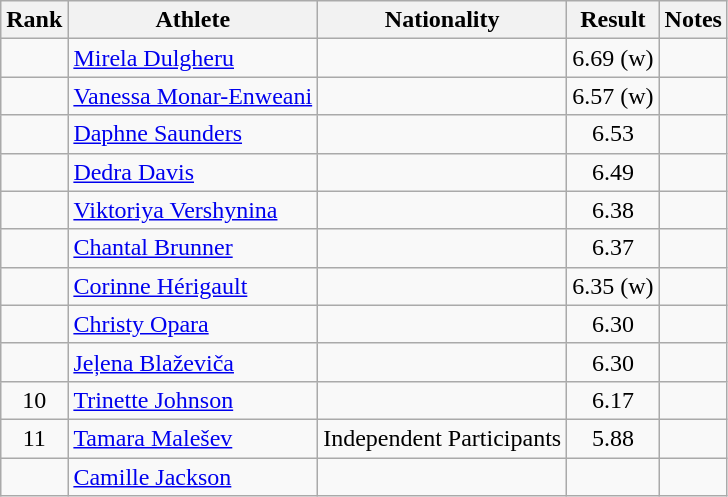<table class="wikitable sortable" style="text-align:center">
<tr>
<th>Rank</th>
<th>Athlete</th>
<th>Nationality</th>
<th>Result</th>
<th>Notes</th>
</tr>
<tr>
<td></td>
<td align=left><a href='#'>Mirela Dulgheru</a></td>
<td align=left></td>
<td>6.69 (w)</td>
<td></td>
</tr>
<tr>
<td></td>
<td align=left><a href='#'>Vanessa Monar-Enweani</a></td>
<td align=left></td>
<td>6.57 (w)</td>
<td></td>
</tr>
<tr>
<td></td>
<td align=left><a href='#'>Daphne Saunders</a></td>
<td align=left></td>
<td>6.53</td>
<td></td>
</tr>
<tr>
<td></td>
<td align=left><a href='#'>Dedra Davis</a></td>
<td align=left></td>
<td>6.49</td>
<td></td>
</tr>
<tr>
<td></td>
<td align=left><a href='#'>Viktoriya Vershynina</a></td>
<td align=left></td>
<td>6.38</td>
<td></td>
</tr>
<tr>
<td></td>
<td align=left><a href='#'>Chantal Brunner</a></td>
<td align=left></td>
<td>6.37</td>
<td></td>
</tr>
<tr>
<td></td>
<td align=left><a href='#'>Corinne Hérigault</a></td>
<td align=left></td>
<td>6.35 (w)</td>
<td></td>
</tr>
<tr>
<td></td>
<td align=left><a href='#'>Christy Opara</a></td>
<td align=left></td>
<td>6.30</td>
<td></td>
</tr>
<tr>
<td></td>
<td align=left><a href='#'>Jeļena Blaževiča</a></td>
<td align=left></td>
<td>6.30</td>
<td></td>
</tr>
<tr>
<td>10</td>
<td align=left><a href='#'>Trinette Johnson</a></td>
<td align=left></td>
<td>6.17</td>
<td></td>
</tr>
<tr>
<td>11</td>
<td align=left><a href='#'>Tamara Malešev</a></td>
<td align=left> Independent Participants</td>
<td>5.88</td>
<td></td>
</tr>
<tr>
<td></td>
<td align=left><a href='#'>Camille Jackson</a></td>
<td align=left></td>
<td></td>
<td></td>
</tr>
</table>
